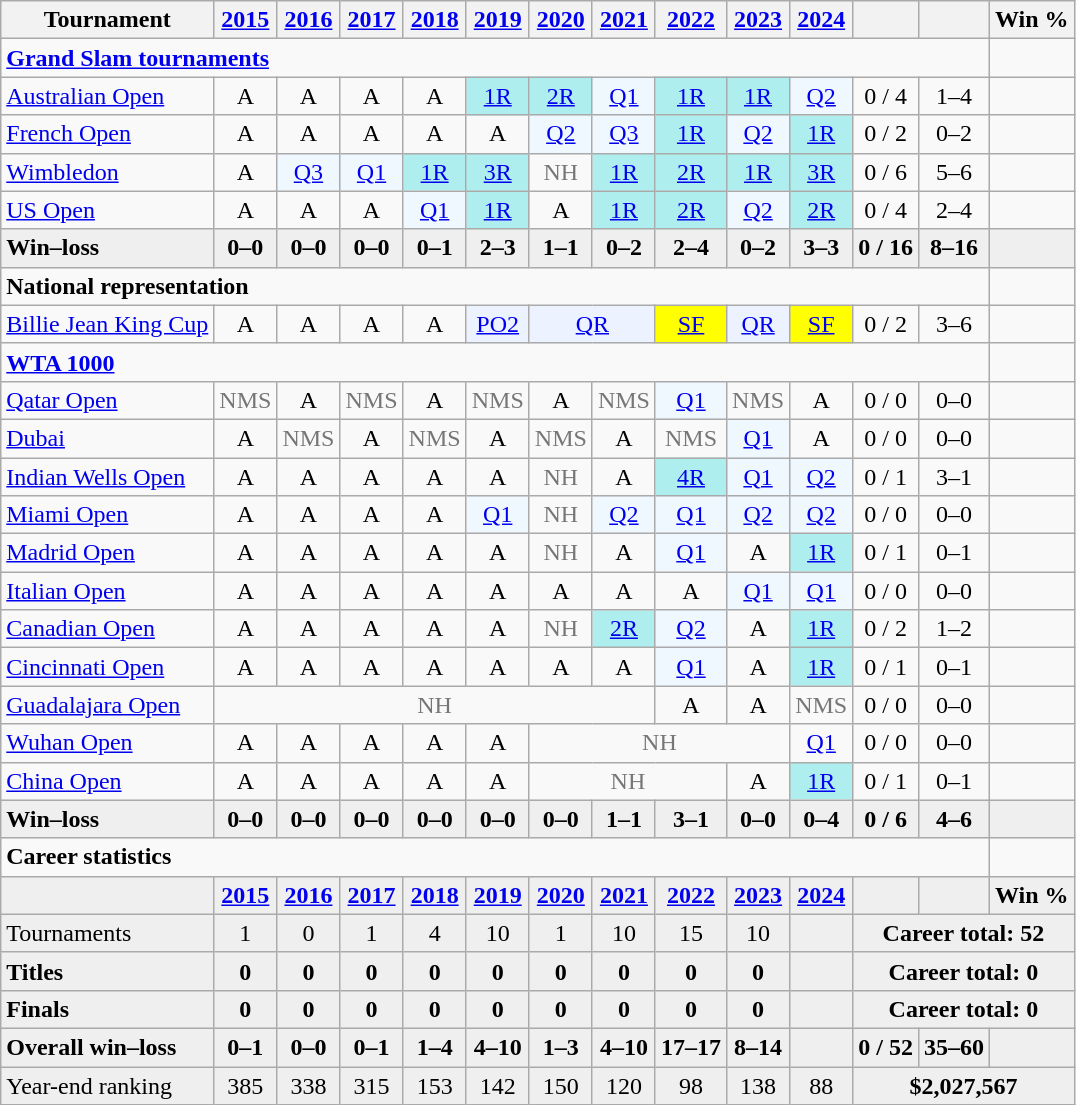<table class="wikitable" style=text-align:center>
<tr>
<th>Tournament</th>
<th><a href='#'>2015</a></th>
<th><a href='#'>2016</a></th>
<th><a href='#'>2017</a></th>
<th><a href='#'>2018</a></th>
<th><a href='#'>2019</a></th>
<th><a href='#'>2020</a></th>
<th><a href='#'>2021</a></th>
<th><a href='#'>2022</a></th>
<th><a href='#'>2023</a></th>
<th><a href='#'>2024</a></th>
<th></th>
<th></th>
<th>Win %</th>
</tr>
<tr>
<td colspan="13" align="left"><strong><a href='#'>Grand Slam tournaments</a></strong></td>
</tr>
<tr>
<td align=left><a href='#'>Australian Open</a></td>
<td>A</td>
<td>A</td>
<td>A</td>
<td>A</td>
<td bgcolor=afeeee><a href='#'>1R</a></td>
<td bgcolor=afeeee><a href='#'>2R</a></td>
<td bgcolor=f0f8ff><a href='#'>Q1</a></td>
<td bgcolor=afeeee><a href='#'>1R</a></td>
<td bgcolor=afeeee><a href='#'>1R</a></td>
<td bgcolor=f0f8ff><a href='#'>Q2</a></td>
<td>0 / 4</td>
<td>1–4</td>
<td></td>
</tr>
<tr>
<td align=left><a href='#'>French Open</a></td>
<td>A</td>
<td>A</td>
<td>A</td>
<td>A</td>
<td>A</td>
<td bgcolor=f0f8ff><a href='#'>Q2</a></td>
<td bgcolor=f0f8ff><a href='#'>Q3</a></td>
<td bgcolor=afeeee><a href='#'>1R</a></td>
<td bgcolor=f0f8ff><a href='#'>Q2</a></td>
<td bgcolor=afeeee><a href='#'>1R</a></td>
<td>0 / 2</td>
<td>0–2</td>
<td></td>
</tr>
<tr>
<td align=left><a href='#'>Wimbledon</a></td>
<td>A</td>
<td bgcolor=f0f8ff><a href='#'>Q3</a></td>
<td bgcolor=f0f8ff><a href='#'>Q1</a></td>
<td bgcolor=afeeee><a href='#'>1R</a></td>
<td bgcolor=afeeee><a href='#'>3R</a></td>
<td style="color:#767676;">NH</td>
<td bgcolor=afeeee><a href='#'>1R</a></td>
<td bgcolor=afeeee><a href='#'>2R</a></td>
<td bgcolor=afeeee><a href='#'>1R</a></td>
<td bgcolor=afeeee><a href='#'>3R</a></td>
<td>0 / 6</td>
<td>5–6</td>
<td></td>
</tr>
<tr>
<td align=left><a href='#'>US Open</a></td>
<td>A</td>
<td>A</td>
<td>A</td>
<td bgcolor=f0f8ff><a href='#'>Q1</a></td>
<td bgcolor=afeeee><a href='#'>1R</a></td>
<td>A</td>
<td bgcolor=afeeee><a href='#'>1R</a></td>
<td bgcolor=afeeee><a href='#'>2R</a></td>
<td bgcolor=f0f8ff><a href='#'>Q2</a></td>
<td bgcolor=afeeee><a href='#'>2R</a></td>
<td>0 / 4</td>
<td>2–4</td>
<td></td>
</tr>
<tr style="background:#efefef;font-weight:bold;">
<td align=left>Win–loss</td>
<td>0–0</td>
<td>0–0</td>
<td>0–0</td>
<td>0–1</td>
<td>2–3</td>
<td>1–1</td>
<td>0–2</td>
<td>2–4</td>
<td>0–2</td>
<td>3–3</td>
<td>0 / 16</td>
<td>8–16</td>
<td></td>
</tr>
<tr>
<td colspan="13" align=left><strong>National representation</strong></td>
</tr>
<tr>
<td align=left><a href='#'>Billie Jean King Cup</a></td>
<td>A</td>
<td>A</td>
<td>A</td>
<td>A</td>
<td bgcolor=ecf2ff><a href='#'>PO2</a></td>
<td colspan="2" bgcolor=ecf2ff><a href='#'>QR</a></td>
<td bgcolor=yellow><a href='#'>SF</a></td>
<td bgcolor=ecf2ff><a href='#'>QR</a></td>
<td bgcolor=yellow><a href='#'>SF</a></td>
<td>0 / 2</td>
<td>3–6</td>
<td></td>
</tr>
<tr>
<td colspan="13" align="left"><strong><a href='#'>WTA 1000</a></strong></td>
</tr>
<tr>
<td align=left><a href='#'>Qatar Open</a></td>
<td style=color:#767676>NMS</td>
<td>A</td>
<td style=color:#767676>NMS</td>
<td>A</td>
<td style=color:#767676>NMS</td>
<td>A</td>
<td style=color:#767676>NMS</td>
<td bgcolor=f0f8ff><a href='#'>Q1</a></td>
<td style=color:#767676>NMS</td>
<td>A</td>
<td>0 / 0</td>
<td>0–0</td>
<td></td>
</tr>
<tr>
<td align=left><a href='#'>Dubai</a></td>
<td>A</td>
<td style=color:#767676>NMS</td>
<td>A</td>
<td style=color:#767676>NMS</td>
<td>A</td>
<td style=color:#767676>NMS</td>
<td>A</td>
<td style=color:#767676>NMS</td>
<td bgcolor=f0f8ff><a href='#'>Q1</a></td>
<td>A</td>
<td>0 / 0</td>
<td>0–0</td>
<td></td>
</tr>
<tr>
<td align=left><a href='#'>Indian Wells Open</a></td>
<td>A</td>
<td>A</td>
<td>A</td>
<td>A</td>
<td>A</td>
<td style=color:#767676>NH</td>
<td>A</td>
<td bgcolor=afeeee><a href='#'>4R</a></td>
<td bgcolor=f0f8ff><a href='#'>Q1</a></td>
<td bgcolor=f0f8ff><a href='#'>Q2</a></td>
<td>0 / 1</td>
<td>3–1</td>
<td></td>
</tr>
<tr>
<td align=left><a href='#'>Miami Open</a></td>
<td>A</td>
<td>A</td>
<td>A</td>
<td>A</td>
<td bgcolor=f0f8ff><a href='#'>Q1</a></td>
<td style="color:#767676;">NH</td>
<td bgcolor=f0f8ff><a href='#'>Q2</a></td>
<td bgcolor=fof8ff><a href='#'>Q1</a></td>
<td bgcolor=fof8ff><a href='#'>Q2</a></td>
<td bgcolor=fof8ff><a href='#'>Q2</a></td>
<td>0 / 0</td>
<td>0–0</td>
<td></td>
</tr>
<tr>
<td align=left><a href='#'>Madrid Open</a></td>
<td>A</td>
<td>A</td>
<td>A</td>
<td>A</td>
<td>A</td>
<td style="color:#767676;">NH</td>
<td>A</td>
<td bgcolor=f0f8ff><a href='#'>Q1</a></td>
<td>A</td>
<td bgcolor="afeeee"><a href='#'>1R</a></td>
<td>0 / 1</td>
<td>0–1</td>
<td></td>
</tr>
<tr>
<td align=left><a href='#'>Italian Open</a></td>
<td>A</td>
<td>A</td>
<td>A</td>
<td>A</td>
<td>A</td>
<td>A</td>
<td>A</td>
<td>A</td>
<td bgcolor=f0f8ff><a href='#'>Q1</a></td>
<td bgcolor=f0f8ff><a href='#'>Q1</a></td>
<td>0 / 0</td>
<td>0–0</td>
<td></td>
</tr>
<tr>
<td align="left"><a href='#'>Canadian Open</a></td>
<td>A</td>
<td>A</td>
<td>A</td>
<td>A</td>
<td>A</td>
<td style="color:#767676">NH</td>
<td bgcolor="afeeee"><a href='#'>2R</a></td>
<td style=background:#f0f8ff><a href='#'>Q2</a></td>
<td>A</td>
<td bgcolor="afeeee"><a href='#'>1R</a></td>
<td>0 / 2</td>
<td>1–2</td>
<td></td>
</tr>
<tr>
<td align=left><a href='#'>Cincinnati Open</a></td>
<td>A</td>
<td>A</td>
<td>A</td>
<td>A</td>
<td>A</td>
<td>A</td>
<td>A</td>
<td bgcolor=f0f8ff><a href='#'>Q1</a></td>
<td>A</td>
<td bgcolor="afeeee"><a href='#'>1R</a></td>
<td>0 / 1</td>
<td>0–1</td>
<td></td>
</tr>
<tr>
<td align=left><a href='#'>Guadalajara Open</a></td>
<td colspan="7"  style="color:#767676">NH</td>
<td>A</td>
<td>A</td>
<td style="color:#767676">NMS</td>
<td>0 / 0</td>
<td>0–0</td>
<td></td>
</tr>
<tr>
<td align="left"><a href='#'>Wuhan Open</a></td>
<td>A</td>
<td>A</td>
<td>A</td>
<td>A</td>
<td>A</td>
<td colspan="4" style="color:#767676">NH</td>
<td><a href='#'>Q1</a></td>
<td>0 / 0</td>
<td>0–0</td>
<td></td>
</tr>
<tr>
<td align=left><a href='#'>China Open</a></td>
<td>A</td>
<td>A</td>
<td>A</td>
<td>A</td>
<td>A</td>
<td colspan="3" style="color:#767676">NH</td>
<td>A</td>
<td bgcolor="afeeee"><a href='#'>1R</a></td>
<td>0 / 1</td>
<td>0–1</td>
<td></td>
</tr>
<tr style="background:#efefef; font-weight:bold;">
<td align=left>Win–loss</td>
<td>0–0</td>
<td>0–0</td>
<td>0–0</td>
<td>0–0</td>
<td>0–0</td>
<td>0–0</td>
<td>1–1</td>
<td>3–1</td>
<td>0–0</td>
<td>0–4</td>
<td>0 / 6</td>
<td>4–6</td>
<td></td>
</tr>
<tr>
<td colspan="13" align="left"><strong>Career statistics</strong></td>
</tr>
<tr style="background:#efefef; font-weight:bold;">
<td></td>
<td><a href='#'>2015</a></td>
<td><a href='#'>2016</a></td>
<td><a href='#'>2017</a></td>
<td><a href='#'>2018</a></td>
<td><a href='#'>2019</a></td>
<td><a href='#'>2020</a></td>
<td><a href='#'>2021</a></td>
<td><a href='#'>2022</a></td>
<td><a href='#'>2023</a></td>
<td><a href='#'>2024</a></td>
<td></td>
<td></td>
<td>Win %</td>
</tr>
<tr bgcolor="efefef">
<td align="left">Tournaments</td>
<td>1</td>
<td>0</td>
<td>1</td>
<td>4</td>
<td>10</td>
<td>1</td>
<td>10</td>
<td>15</td>
<td>10</td>
<td></td>
<td colspan="3"><strong>Career total: 52</strong></td>
</tr>
<tr style="background:#efefef; font-weight:bold;">
<td align=left>Titles</td>
<td>0</td>
<td>0</td>
<td>0</td>
<td>0</td>
<td>0</td>
<td>0</td>
<td>0</td>
<td>0</td>
<td>0</td>
<td></td>
<td colspan="3">Career total: 0</td>
</tr>
<tr style="background:#efefef; font-weight:bold;">
<td align=left>Finals</td>
<td>0</td>
<td>0</td>
<td>0</td>
<td>0</td>
<td>0</td>
<td>0</td>
<td>0</td>
<td>0</td>
<td>0</td>
<td></td>
<td colspan="3">Career total: 0</td>
</tr>
<tr style="background:#efefef; font-weight:bold;">
<td align="left">Overall win–loss</td>
<td>0–1</td>
<td>0–0</td>
<td>0–1</td>
<td>1–4</td>
<td>4–10</td>
<td>1–3</td>
<td>4–10</td>
<td>17–17</td>
<td>8–14</td>
<td></td>
<td>0 / 52</td>
<td>35–60</td>
<td></td>
</tr>
<tr bgcolor="efefef">
<td align="left">Year-end ranking</td>
<td>385</td>
<td>338</td>
<td>315</td>
<td>153</td>
<td>142</td>
<td>150</td>
<td>120</td>
<td>98</td>
<td>138</td>
<td>88</td>
<td colspan="3"><strong>$2,027,567</strong></td>
</tr>
</table>
